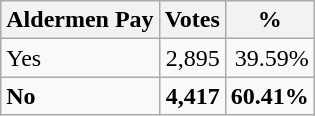<table class="wikitable">
<tr>
<th>Aldermen Pay</th>
<th>Votes</th>
<th>%</th>
</tr>
<tr>
<td>Yes</td>
<td align="right">2,895</td>
<td align="right">39.59%</td>
</tr>
<tr>
<td><strong>No</strong></td>
<td align="right"><strong>4,417</strong></td>
<td align="right"><strong>60.41%</strong></td>
</tr>
</table>
